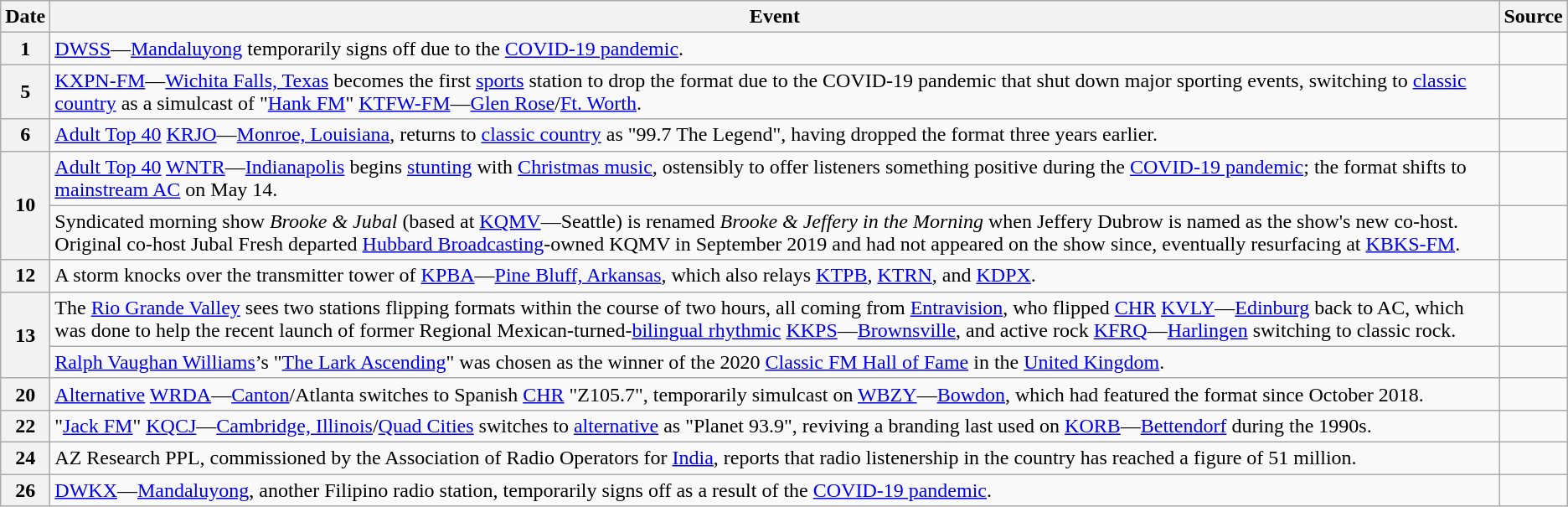<table class="wikitable">
<tr>
<th>Date</th>
<th>Event</th>
<th>Source</th>
</tr>
<tr>
<th>1</th>
<td><a href='#'>DWSS</a>—<a href='#'>Mandaluyong</a> temporarily signs off due to the <a href='#'>COVID-19 pandemic</a>.</td>
<td></td>
</tr>
<tr>
<th>5</th>
<td><a href='#'>KXPN-FM</a>—<a href='#'>Wichita Falls, Texas</a> becomes the first <a href='#'>sports</a> station to drop the format due to the COVID-19 pandemic that shut down major sporting events, switching to <a href='#'>classic country</a> as a simulcast of "<a href='#'>Hank FM</a>" <a href='#'>KTFW-FM</a>—<a href='#'>Glen Rose</a>/<a href='#'>Ft. Worth</a>.</td>
<td></td>
</tr>
<tr>
<th>6</th>
<td><a href='#'>Adult Top 40</a> <a href='#'>KRJO</a>—<a href='#'>Monroe, Louisiana</a>, returns to <a href='#'>classic country</a> as "99.7 The Legend", having dropped the format three years earlier.</td>
<td></td>
</tr>
<tr>
<th rowspan=2>10</th>
<td><a href='#'>Adult Top 40</a> <a href='#'>WNTR</a>—<a href='#'>Indianapolis</a> begins <a href='#'>stunting</a> with <a href='#'>Christmas music</a>, ostensibly to offer listeners something positive during the <a href='#'>COVID-19 pandemic</a>; the format shifts to <a href='#'>mainstream AC</a> on May 14.</td>
<td></td>
</tr>
<tr>
<td>Syndicated morning show <em>Brooke & Jubal</em> (based at <a href='#'>KQMV</a>—Seattle) is renamed <em>Brooke & Jeffery in the Morning</em> when Jeffery Dubrow is named as the show's new co-host. Original co-host Jubal Fresh departed <a href='#'>Hubbard Broadcasting</a>-owned KQMV in September 2019 and had not appeared on the show since, eventually resurfacing at <a href='#'>KBKS-FM</a>.</td>
<td></td>
</tr>
<tr>
<th>12</th>
<td>A storm knocks over the transmitter tower of <a href='#'>KPBA</a>—<a href='#'>Pine Bluff, Arkansas</a>, which also relays <a href='#'>KTPB</a>, <a href='#'>KTRN</a>, and <a href='#'>KDPX</a>.</td>
<td></td>
</tr>
<tr>
<th rowspan=2>13</th>
<td>The <a href='#'>Rio Grande Valley</a> sees two stations flipping formats within the course of two hours, all coming from <a href='#'>Entravision</a>, who flipped <a href='#'>CHR</a> <a href='#'>KVLY</a>—<a href='#'>Edinburg</a> back to AC, which was done to help the recent launch of former Regional Mexican-turned-<a href='#'>bilingual rhythmic</a> <a href='#'>KKPS</a>—<a href='#'>Brownsville</a>, and active rock <a href='#'>KFRQ</a>—<a href='#'>Harlingen</a> switching to classic rock.</td>
<td></td>
</tr>
<tr>
<td><a href='#'>Ralph Vaughan Williams</a>’s "<a href='#'>The Lark Ascending</a>" was chosen as the winner of the 2020 <a href='#'>Classic FM Hall of Fame</a> in the <a href='#'>United Kingdom</a>.</td>
<td></td>
</tr>
<tr>
<th>20</th>
<td><a href='#'>Alternative</a> <a href='#'>WRDA</a>—<a href='#'>Canton</a>/Atlanta switches to Spanish <a href='#'>CHR</a> "Z105.7", temporarily simulcast on <a href='#'>WBZY</a>—<a href='#'>Bowdon</a>, which had featured the format since October 2018.</td>
<td></td>
</tr>
<tr>
<th>22</th>
<td>"<a href='#'>Jack FM</a>" <a href='#'>KQCJ</a>—<a href='#'>Cambridge, Illinois</a>/<a href='#'>Quad Cities</a> switches to <a href='#'>alternative</a> as "Planet 93.9", reviving a branding last used on <a href='#'>KORB</a>—<a href='#'>Bettendorf</a> during the 1990s.</td>
<td></td>
</tr>
<tr>
<th>24</th>
<td>AZ Research PPL, commissioned by the Association of Radio Operators for <a href='#'>India</a>, reports that radio listenership in the country has reached a figure of 51 million.</td>
<td></td>
</tr>
<tr>
<th>26</th>
<td><a href='#'>DWKX</a>—<a href='#'>Mandaluyong</a>, another Filipino radio station, temporarily signs off as a result of the <a href='#'>COVID-19 pandemic</a>.</td>
<td></td>
</tr>
</table>
